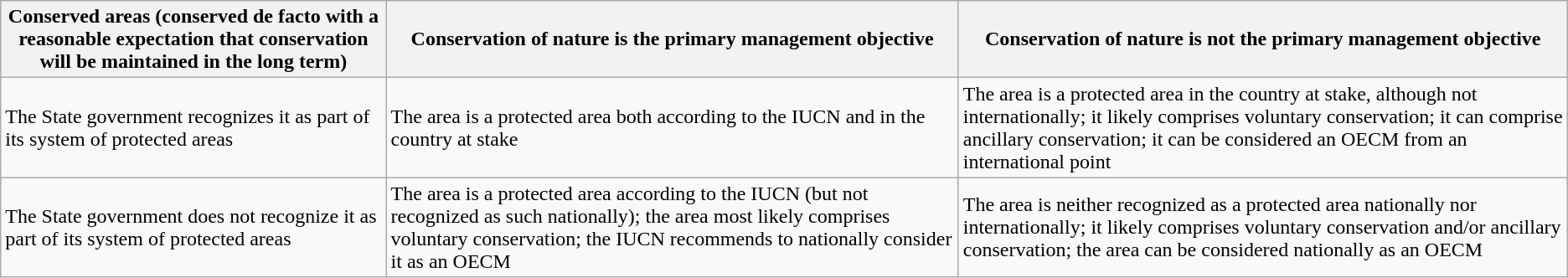<table class="wikitable">
<tr>
<th>Conserved  areas (conserved de facto with a reasonable expectation that conservation will be maintained in the long term)</th>
<th>Conservation  of nature  is the primary management objective</th>
<th>Conservation  of nature  is not the primary management objective</th>
</tr>
<tr>
<td>The State government recognizes  it as part of its system of protected  areas</td>
<td>The area is a protected  area both according to the IUCN and  in the country at stake</td>
<td>The area is a protected area in the country at stake, although  not internationally; it likely comprises  voluntary conservation; it can  comprise ancillary conservation; it can be considered an OECM from an international  point</td>
</tr>
<tr>
<td>The State government does not recognize  it as part of its system of protected  areas</td>
<td>The area is a protected area according to the IUCN (but not recognized as such nationally); the area most likely comprises  voluntary conservation; the IUCN recommends to nationally consider  it as an OECM</td>
<td>The area is neither recognized as a protected area nationally  nor internationally;  it likely comprises  voluntary conservation and/or ancillary conservation; the area can  be considered nationally  as an OECM</td>
</tr>
</table>
